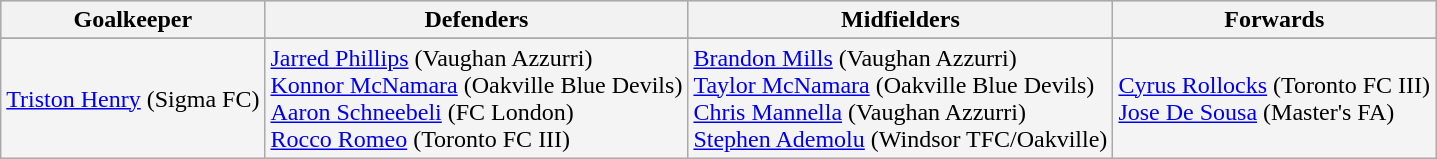<table class="wikitable">
<tr style="background:#cccccc;">
<th>Goalkeeper</th>
<th>Defenders</th>
<th>Midfielders</th>
<th>Forwards</th>
</tr>
<tr>
</tr>
<tr style="background:#f4f4f4;">
<td><a href='#'>Triston Henry</a> (Sigma FC)</td>
<td><a href='#'>Jarred Phillips</a> (Vaughan Azzurri)<br><a href='#'>Konnor McNamara</a> (Oakville Blue Devils)<br><a href='#'>Aaron Schneebeli</a> (FC London)<br><a href='#'>Rocco Romeo</a> (Toronto FC III)</td>
<td><a href='#'>Brandon Mills</a> (Vaughan Azzurri)<br><a href='#'>Taylor McNamara</a> (Oakville Blue Devils)<br><a href='#'>Chris Mannella</a> (Vaughan Azzurri)<br><a href='#'>Stephen Ademolu</a> (Windsor TFC/Oakville)</td>
<td><a href='#'>Cyrus Rollocks</a> (Toronto FC III)<br><a href='#'>Jose De Sousa</a> (Master's FA)</td>
</tr>
</table>
